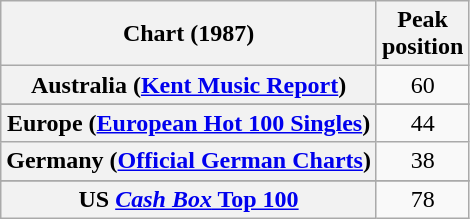<table class="wikitable sortable plainrowheaders" style="text-align:center;">
<tr>
<th scope="col">Chart (1987)</th>
<th scope="col">Peak<br>position</th>
</tr>
<tr>
<th scope="row">Australia (<a href='#'>Kent Music Report</a>)</th>
<td>60</td>
</tr>
<tr>
</tr>
<tr>
<th scope="row">Europe (<a href='#'>European Hot 100 Singles</a>)</th>
<td>44</td>
</tr>
<tr>
<th scope="row">Germany (<a href='#'>Official German Charts</a>)</th>
<td>38</td>
</tr>
<tr>
</tr>
<tr>
</tr>
<tr>
<th scope="row">US <a href='#'><em>Cash Box</em> Top 100</a></th>
<td>78</td>
</tr>
</table>
